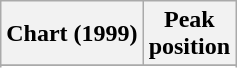<table class="wikitable plainrowheaders">
<tr>
<th scope="col">Chart (1999)</th>
<th scope="col">Peak<br>position</th>
</tr>
<tr>
</tr>
<tr>
</tr>
</table>
